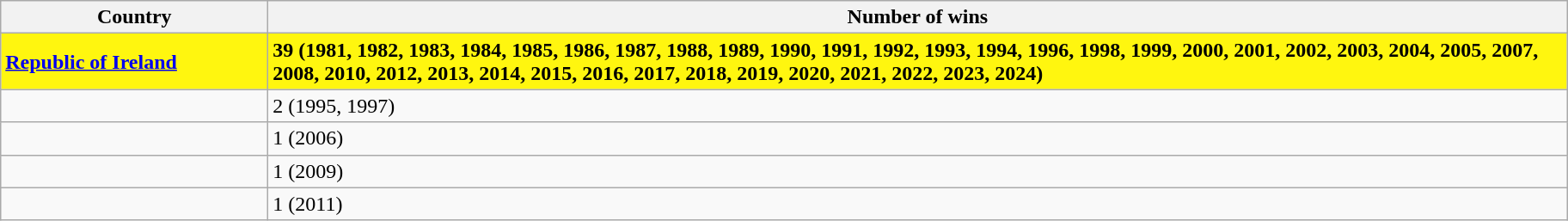<table class="wikitable">
<tr>
<th>Country</th>
<th>Number of wins</th>
</tr>
<tr bgcolor=#FFF60F>
<td width="200px"> <strong><a href='#'>Republic of Ireland</a></strong></td>
<td width="1000px"><strong>39 (1981, 1982, 1983, 1984, 1985, 1986, 1987, 1988, 1989, 1990, 1991, 1992, 1993, 1994, 1996, 1998, 1999, 2000, 2001, 2002, 2003, 2004, 2005, 2007, 2008, 2010, 2012, 2013, 2014, 2015, 2016, 2017, 2018, 2019, 2020, 2021, 2022, 2023, 2024)</strong></td>
</tr>
<tr>
<td></td>
<td>2 (1995, 1997)</td>
</tr>
<tr>
<td></td>
<td>1 (2006)</td>
</tr>
<tr>
<td></td>
<td>1 (2009)</td>
</tr>
<tr>
<td></td>
<td>1 (2011)</td>
</tr>
</table>
